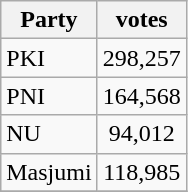<table class="wikitable" style="text-align:center">
<tr>
<th>Party</th>
<th>votes</th>
</tr>
<tr>
<td align=left>PKI</td>
<td>298,257</td>
</tr>
<tr>
<td align=left>PNI</td>
<td>164,568</td>
</tr>
<tr>
<td align=left>NU</td>
<td>94,012</td>
</tr>
<tr>
<td align=left>Masjumi</td>
<td>118,985</td>
</tr>
<tr>
</tr>
</table>
